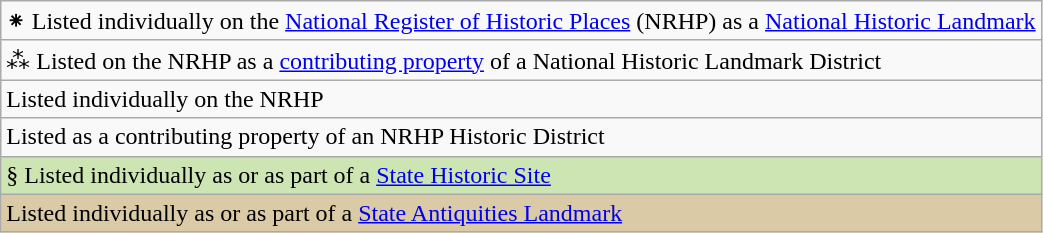<table class="wikitable">
<tr>
<td>⁕ Listed individually on the <a href='#'>National Register of Historic Places</a> (NRHP) as a <a href='#'>National Historic Landmark</a></td>
</tr>
<tr>
<td>⁂ Listed on the NRHP as a <a href='#'>contributing property</a> of a National Historic Landmark District</td>
</tr>
<tr>
<td> Listed individually on the NRHP</td>
</tr>
<tr>
<td> Listed as a contributing property of an NRHP Historic District</td>
</tr>
<tr>
<td style="background: #CDE5B2">§ Listed individually as or as part of a <a href='#'>State Historic Site</a></td>
</tr>
<tr>
<td style="background: #DACAA5"> Listed individually as or as part of a <a href='#'>State Antiquities Landmark</a></td>
</tr>
</table>
